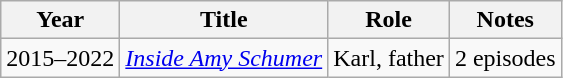<table class="wikitable sortable">
<tr>
<th>Year</th>
<th>Title</th>
<th>Role</th>
<th>Notes</th>
</tr>
<tr>
<td>2015–2022</td>
<td><em><a href='#'>Inside Amy Schumer</a></em></td>
<td>Karl, father</td>
<td>2 episodes</td>
</tr>
</table>
